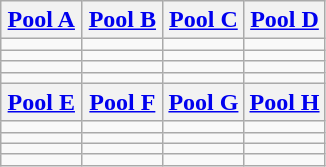<table class="wikitable" style="white-space:nowrap">
<tr>
<th width=25%><a href='#'>Pool A</a></th>
<th width=25%><a href='#'>Pool B</a></th>
<th width=25%><a href='#'>Pool C</a></th>
<th width=25%><a href='#'>Pool D</a></th>
</tr>
<tr>
<td></td>
<td></td>
<td></td>
<td></td>
</tr>
<tr>
<td></td>
<td></td>
<td></td>
<td></td>
</tr>
<tr>
<td></td>
<td></td>
<td></td>
<td></td>
</tr>
<tr>
<td></td>
<td></td>
<td></td>
<td></td>
</tr>
<tr>
<th width=20%><a href='#'>Pool E</a></th>
<th width=20%><a href='#'>Pool F</a></th>
<th width=20%><a href='#'>Pool G</a></th>
<th width=20%><a href='#'>Pool H</a></th>
</tr>
<tr>
<td></td>
<td></td>
<td></td>
<td></td>
</tr>
<tr>
<td></td>
<td></td>
<td></td>
<td></td>
</tr>
<tr>
<td></td>
<td></td>
<td></td>
<td></td>
</tr>
<tr>
<td></td>
<td></td>
<td></td>
<td></td>
</tr>
</table>
